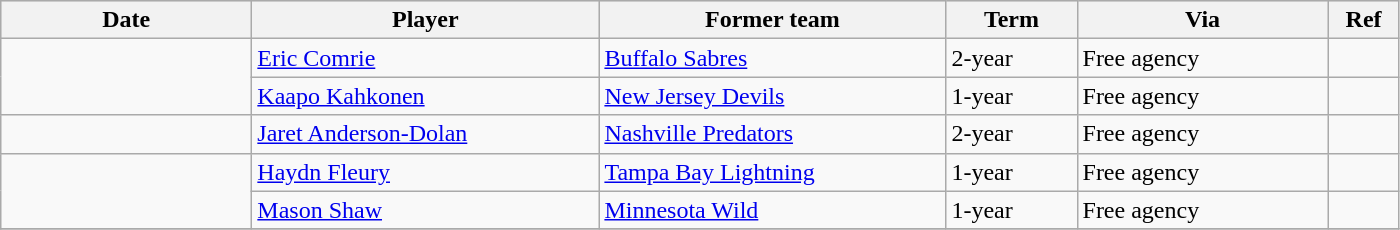<table class="wikitable">
<tr style="background:#ddd; text-align:center;">
<th style="width: 10em;">Date</th>
<th style="width: 14em;">Player</th>
<th style="width: 14em;">Former team</th>
<th style="width: 5em;">Term</th>
<th style="width: 10em;">Via</th>
<th style="width: 2.5em;">Ref</th>
</tr>
<tr>
<td rowspan=2></td>
<td><a href='#'>Eric Comrie</a></td>
<td><a href='#'>Buffalo Sabres</a></td>
<td>2-year</td>
<td>Free agency</td>
<td></td>
</tr>
<tr>
<td><a href='#'>Kaapo Kahkonen</a></td>
<td><a href='#'>New Jersey Devils</a></td>
<td>1-year</td>
<td>Free agency</td>
<td></td>
</tr>
<tr>
<td></td>
<td><a href='#'>Jaret Anderson-Dolan</a></td>
<td><a href='#'>Nashville Predators</a></td>
<td>2-year</td>
<td>Free agency</td>
<td></td>
</tr>
<tr>
<td rowspan=2></td>
<td><a href='#'>Haydn Fleury</a></td>
<td><a href='#'>Tampa Bay Lightning</a></td>
<td>1-year</td>
<td>Free agency</td>
<td></td>
</tr>
<tr>
<td><a href='#'>Mason Shaw</a></td>
<td><a href='#'>Minnesota Wild</a></td>
<td>1-year</td>
<td>Free agency</td>
<td></td>
</tr>
<tr>
</tr>
</table>
